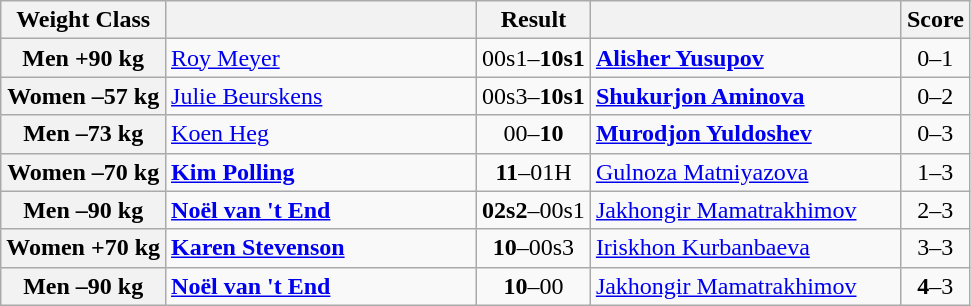<table class="wikitable">
<tr>
<th>Weight Class</th>
<th style="width: 200px;"></th>
<th>Result</th>
<th style="width: 200px;"></th>
<th>Score</th>
</tr>
<tr>
<th>Men +90 kg</th>
<td><a href='#'>Roy Meyer</a></td>
<td align=center>00s1–<strong>10s1</strong></td>
<td><strong><a href='#'>Alisher Yusupov</a></strong></td>
<td align=center>0–1</td>
</tr>
<tr>
<th>Women –57 kg</th>
<td><a href='#'>Julie Beurskens</a></td>
<td align=center>00s3–<strong>10s1</strong></td>
<td><strong><a href='#'>Shukurjon Aminova</a></strong></td>
<td align=center>0–2</td>
</tr>
<tr>
<th>Men –73 kg</th>
<td><a href='#'>Koen Heg</a></td>
<td align=center>00–<strong>10</strong></td>
<td><strong><a href='#'>Murodjon Yuldoshev</a></strong></td>
<td align=center>0–3</td>
</tr>
<tr>
<th>Women –70 kg</th>
<td><strong><a href='#'>Kim Polling</a></strong></td>
<td align=center><strong>11</strong>–01H</td>
<td><a href='#'>Gulnoza Matniyazova</a></td>
<td align=center>1–3</td>
</tr>
<tr>
<th>Men –90 kg</th>
<td><strong><a href='#'>Noël van 't End</a></strong></td>
<td align=center><strong>02s2</strong>–00s1</td>
<td><a href='#'>Jakhongir Mamatrakhimov</a></td>
<td align=center>2–3</td>
</tr>
<tr>
<th>Women +70 kg</th>
<td><strong><a href='#'>Karen Stevenson</a></strong></td>
<td align=center><strong>10</strong>–00s3</td>
<td><a href='#'>Iriskhon Kurbanbaeva</a></td>
<td align=center>3–3</td>
</tr>
<tr>
<th>Men –90 kg</th>
<td><strong><a href='#'>Noël van 't End</a></strong></td>
<td align=center><strong>10</strong>–00</td>
<td><a href='#'>Jakhongir Mamatrakhimov</a></td>
<td align=center><strong>4</strong>–3</td>
</tr>
</table>
